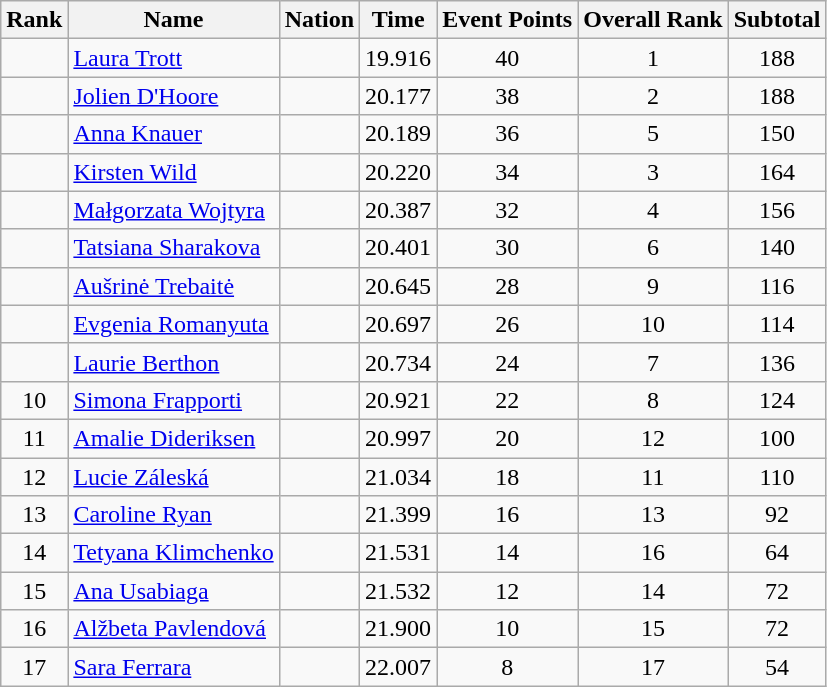<table class="wikitable sortable" style="text-align:center">
<tr>
<th>Rank</th>
<th>Name</th>
<th>Nation</th>
<th>Time</th>
<th>Event Points</th>
<th>Overall Rank</th>
<th>Subtotal</th>
</tr>
<tr>
<td></td>
<td align=left><a href='#'>Laura Trott</a></td>
<td align=left></td>
<td>19.916</td>
<td>40</td>
<td>1</td>
<td>188</td>
</tr>
<tr>
<td></td>
<td align=left><a href='#'>Jolien D'Hoore</a></td>
<td align=left></td>
<td>20.177</td>
<td>38</td>
<td>2</td>
<td>188</td>
</tr>
<tr>
<td></td>
<td align=left><a href='#'>Anna Knauer</a></td>
<td align=left></td>
<td>20.189</td>
<td>36</td>
<td>5</td>
<td>150</td>
</tr>
<tr>
<td></td>
<td align=left><a href='#'>Kirsten Wild</a></td>
<td align=left></td>
<td>20.220</td>
<td>34</td>
<td>3</td>
<td>164</td>
</tr>
<tr>
<td></td>
<td align=left><a href='#'>Małgorzata Wojtyra</a></td>
<td align=left></td>
<td>20.387</td>
<td>32</td>
<td>4</td>
<td>156</td>
</tr>
<tr>
<td></td>
<td align=left><a href='#'>Tatsiana Sharakova</a></td>
<td align=left></td>
<td>20.401</td>
<td>30</td>
<td>6</td>
<td>140</td>
</tr>
<tr>
<td></td>
<td align=left><a href='#'>Aušrinė Trebaitė</a></td>
<td align=left></td>
<td>20.645</td>
<td>28</td>
<td>9</td>
<td>116</td>
</tr>
<tr>
<td></td>
<td align=left><a href='#'>Evgenia Romanyuta</a></td>
<td align=left></td>
<td>20.697</td>
<td>26</td>
<td>10</td>
<td>114</td>
</tr>
<tr>
<td></td>
<td align=left><a href='#'>Laurie Berthon</a></td>
<td align=left></td>
<td>20.734</td>
<td>24</td>
<td>7</td>
<td>136</td>
</tr>
<tr>
<td>10</td>
<td align=left><a href='#'>Simona Frapporti</a></td>
<td align=left></td>
<td>20.921</td>
<td>22</td>
<td>8</td>
<td>124</td>
</tr>
<tr>
<td>11</td>
<td align=left><a href='#'>Amalie Dideriksen</a></td>
<td align=left></td>
<td>20.997</td>
<td>20</td>
<td>12</td>
<td>100</td>
</tr>
<tr>
<td>12</td>
<td align=left><a href='#'>Lucie Záleská</a></td>
<td align=left></td>
<td>21.034</td>
<td>18</td>
<td>11</td>
<td>110</td>
</tr>
<tr>
<td>13</td>
<td align=left><a href='#'>Caroline Ryan</a></td>
<td align=left></td>
<td>21.399</td>
<td>16</td>
<td>13</td>
<td>92</td>
</tr>
<tr>
<td>14</td>
<td align=left><a href='#'>Tetyana Klimchenko</a></td>
<td align=left></td>
<td>21.531</td>
<td>14</td>
<td>16</td>
<td>64</td>
</tr>
<tr>
<td>15</td>
<td align=left><a href='#'>Ana Usabiaga</a></td>
<td align=left></td>
<td>21.532</td>
<td>12</td>
<td>14</td>
<td>72</td>
</tr>
<tr>
<td>16</td>
<td align=left><a href='#'>Alžbeta Pavlendová</a></td>
<td align=left></td>
<td>21.900</td>
<td>10</td>
<td>15</td>
<td>72</td>
</tr>
<tr>
<td>17</td>
<td align=left><a href='#'>Sara Ferrara</a></td>
<td align=left></td>
<td>22.007</td>
<td>8</td>
<td>17</td>
<td>54</td>
</tr>
</table>
